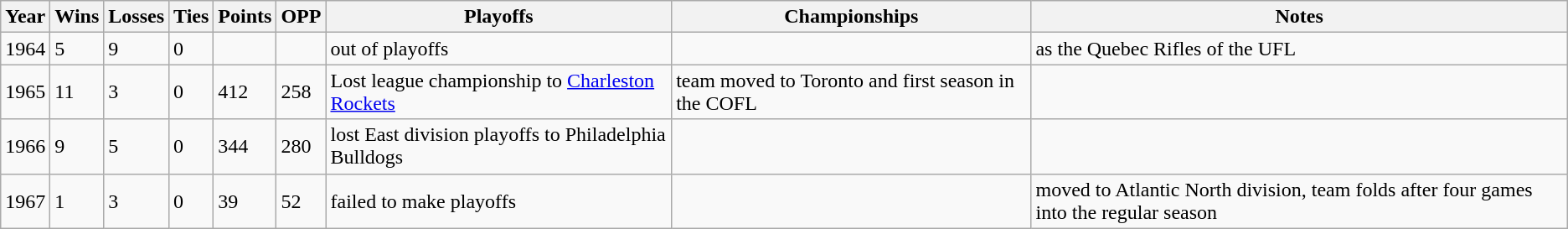<table class="wikitable">
<tr>
<th>Year</th>
<th>Wins</th>
<th>Losses</th>
<th>Ties</th>
<th>Points</th>
<th>OPP</th>
<th>Playoffs</th>
<th>Championships</th>
<th>Notes</th>
</tr>
<tr>
<td>1964</td>
<td>5</td>
<td>9</td>
<td>0</td>
<td></td>
<td></td>
<td>out of playoffs</td>
<td></td>
<td>as the Quebec Rifles of the UFL</td>
</tr>
<tr>
<td>1965</td>
<td>11</td>
<td>3</td>
<td>0</td>
<td>412</td>
<td>258</td>
<td>Lost league championship to <a href='#'>Charleston Rockets</a></td>
<td>team moved to Toronto and first season in the COFL</td>
<td></td>
</tr>
<tr>
<td>1966</td>
<td>9</td>
<td>5</td>
<td>0</td>
<td>344</td>
<td>280</td>
<td>lost East division playoffs to Philadelphia Bulldogs</td>
<td></td>
<td></td>
</tr>
<tr>
<td>1967</td>
<td>1</td>
<td>3</td>
<td>0</td>
<td>39</td>
<td>52</td>
<td>failed to make playoffs</td>
<td></td>
<td>moved to Atlantic North division, team folds after four games into the regular season</td>
</tr>
</table>
